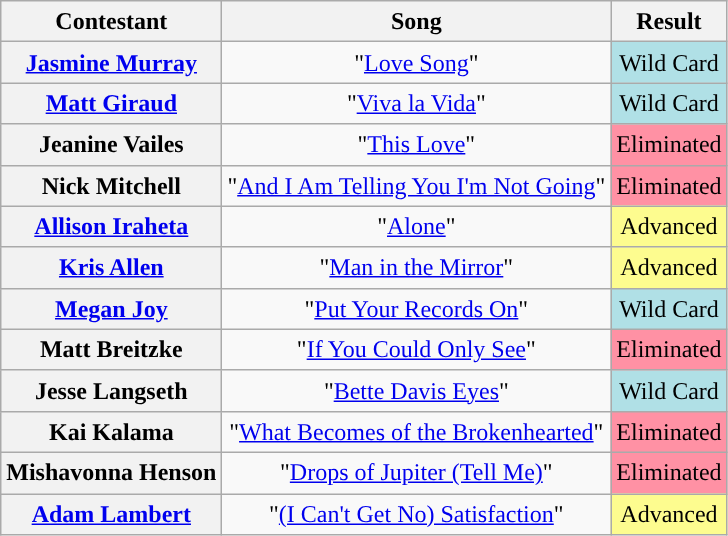<table class="wikitable" style="text-align:center; line-height:20px;">
<tr>
<th scope="col">Contestant</th>
<th scope="col">Song</th>
<th scope="col">Result</th>
</tr>
<tr>
<th scope="row"><a href='#'>Jasmine Murray</a></th>
<td>"<a href='#'>Love Song</a>"</td>
<td style="background:#B0E0E6;">Wild Card</td>
</tr>
<tr>
<th scope="row"><a href='#'>Matt Giraud</a></th>
<td>"<a href='#'>Viva la Vida</a>"</td>
<td style="background:#B0E0E6;">Wild Card</td>
</tr>
<tr>
<th scope="row">Jeanine Vailes</th>
<td>"<a href='#'>This Love</a>"</td>
<td style="background:#FF91A4;">Eliminated</td>
</tr>
<tr>
<th scope="row">Nick Mitchell</th>
<td>"<a href='#'>And I Am Telling You I'm Not Going</a>"</td>
<td style="background:#FF91A4;">Eliminated</td>
</tr>
<tr>
<th scope="row"><a href='#'>Allison Iraheta</a></th>
<td>"<a href='#'>Alone</a>"</td>
<td bgcolor="fdfc8f">Advanced</td>
</tr>
<tr>
<th scope="row"><a href='#'>Kris Allen</a></th>
<td>"<a href='#'>Man in the Mirror</a>"</td>
<td bgcolor="fdfc8f">Advanced</td>
</tr>
<tr>
<th scope="row"><a href='#'>Megan Joy</a></th>
<td>"<a href='#'>Put Your Records On</a>"</td>
<td style="background:#B0E0E6;">Wild Card</td>
</tr>
<tr>
<th scope="row">Matt Breitzke</th>
<td>"<a href='#'>If You Could Only See</a>"</td>
<td style="background:#FF91A4;">Eliminated</td>
</tr>
<tr>
<th scope="row">Jesse Langseth</th>
<td>"<a href='#'>Bette Davis Eyes</a>"</td>
<td style="background:#B0E0E6;">Wild Card</td>
</tr>
<tr>
<th scope="row">Kai Kalama</th>
<td>"<a href='#'>What Becomes of the Brokenhearted</a>"</td>
<td style="background:#FF91A4;">Eliminated</td>
</tr>
<tr>
<th scope="row">Mishavonna Henson</th>
<td>"<a href='#'>Drops of Jupiter (Tell Me)</a>"</td>
<td style="background:#FF91A4;">Eliminated</td>
</tr>
<tr>
<th scope="row"><a href='#'>Adam Lambert</a></th>
<td>"<a href='#'>(I Can't Get No) Satisfaction</a>"</td>
<td bgcolor="fdfc8f">Advanced</td>
</tr>
</table>
